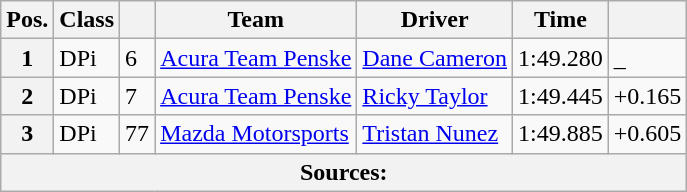<table class="wikitable">
<tr>
<th>Pos.</th>
<th>Class</th>
<th></th>
<th>Team</th>
<th>Driver</th>
<th>Time</th>
<th></th>
</tr>
<tr>
<th>1</th>
<td>DPi</td>
<td>6</td>
<td><a href='#'>Acura Team Penske</a></td>
<td><a href='#'>Dane Cameron</a></td>
<td>1:49.280</td>
<td>_</td>
</tr>
<tr>
<th>2</th>
<td>DPi</td>
<td>7</td>
<td><a href='#'>Acura Team Penske</a></td>
<td><a href='#'>Ricky Taylor</a></td>
<td>1:49.445</td>
<td>+0.165</td>
</tr>
<tr>
<th>3</th>
<td>DPi</td>
<td>77</td>
<td><a href='#'>Mazda Motorsports</a></td>
<td><a href='#'>Tristan Nunez</a></td>
<td>1:49.885</td>
<td>+0.605</td>
</tr>
<tr>
<th colspan="7">Sources:</th>
</tr>
</table>
